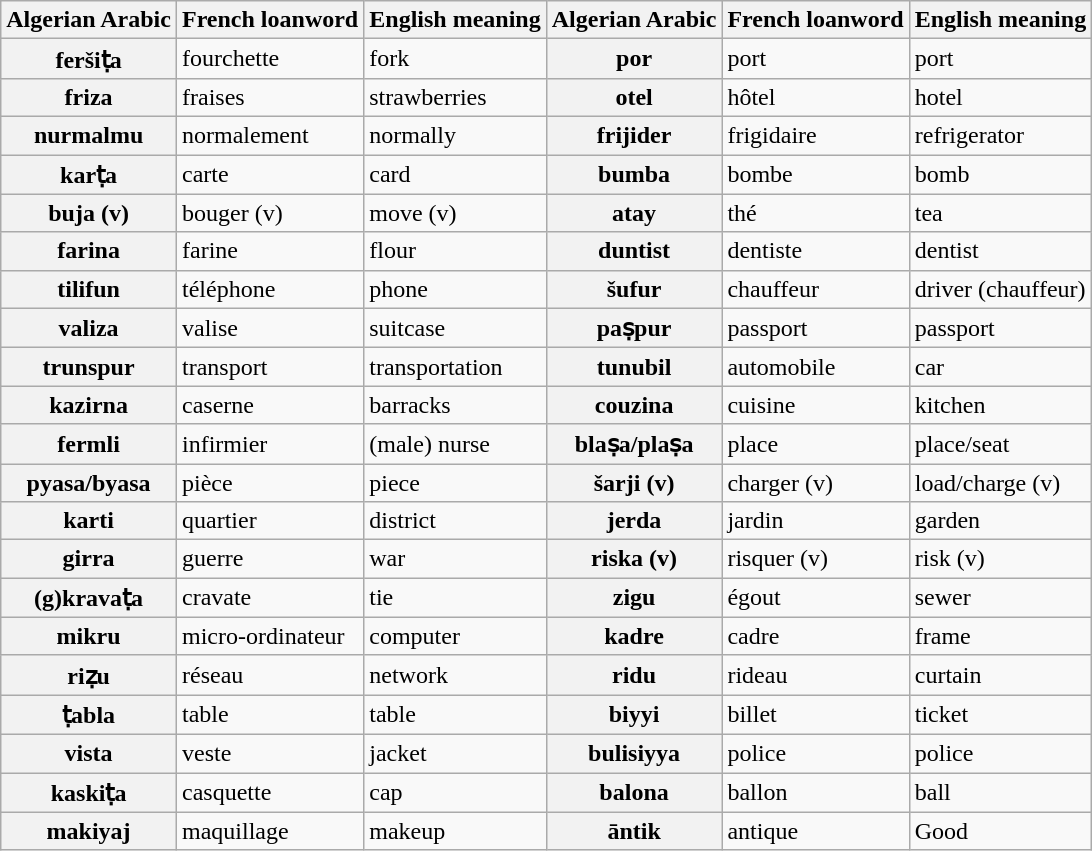<table class="wikitable">
<tr>
<th>Algerian Arabic</th>
<th>French loanword</th>
<th>English meaning</th>
<th>Algerian Arabic</th>
<th>French loanword</th>
<th>English meaning</th>
</tr>
<tr>
<th>feršiṭa</th>
<td>fourchette</td>
<td>fork</td>
<th>por</th>
<td>port</td>
<td>port</td>
</tr>
<tr>
<th>friza</th>
<td>fraises</td>
<td>strawberries</td>
<th>otel</th>
<td>hôtel</td>
<td>hotel</td>
</tr>
<tr>
<th>nurmalmu</th>
<td>normalement</td>
<td>normally</td>
<th>frijider</th>
<td>frigidaire</td>
<td>refrigerator</td>
</tr>
<tr>
<th>karṭa</th>
<td>carte</td>
<td>card</td>
<th>bumba</th>
<td>bombe</td>
<td>bomb</td>
</tr>
<tr>
<th>buja (v)</th>
<td>bouger (v)</td>
<td>move (v)</td>
<th>atay</th>
<td>thé</td>
<td>tea</td>
</tr>
<tr>
<th>farina</th>
<td>farine</td>
<td>flour</td>
<th>duntist</th>
<td>dentiste</td>
<td>dentist</td>
</tr>
<tr>
<th>tilifun</th>
<td>téléphone</td>
<td>phone</td>
<th>šufur</th>
<td>chauffeur</td>
<td>driver (chauffeur)</td>
</tr>
<tr>
<th>valiza</th>
<td>valise</td>
<td>suitcase</td>
<th>paṣpur</th>
<td>passport</td>
<td>passport</td>
</tr>
<tr>
<th>trunspur</th>
<td>transport</td>
<td>transportation</td>
<th>tunubil</th>
<td>automobile</td>
<td>car</td>
</tr>
<tr>
<th>kazirna</th>
<td>caserne</td>
<td>barracks</td>
<th>couzina</th>
<td>cuisine</td>
<td>kitchen</td>
</tr>
<tr>
<th>fermli</th>
<td>infirmier</td>
<td>(male) nurse</td>
<th>blaṣa/plaṣa</th>
<td>place</td>
<td>place/seat</td>
</tr>
<tr>
<th>pyasa/byasa</th>
<td>pièce</td>
<td>piece</td>
<th>šarji (v)</th>
<td>charger (v)</td>
<td>load/charge (v)</td>
</tr>
<tr>
<th>karti</th>
<td>quartier</td>
<td>district</td>
<th>jerda</th>
<td>jardin</td>
<td>garden</td>
</tr>
<tr>
<th>girra</th>
<td>guerre</td>
<td>war</td>
<th>riska (v)</th>
<td>risquer (v)</td>
<td>risk (v)</td>
</tr>
<tr>
<th>(g)kravaṭa</th>
<td>cravate</td>
<td>tie</td>
<th>zigu</th>
<td>égout</td>
<td>sewer</td>
</tr>
<tr>
<th>mikru</th>
<td>micro-ordinateur</td>
<td>computer</td>
<th>kadre</th>
<td>cadre</td>
<td>frame</td>
</tr>
<tr>
<th>riẓu</th>
<td>réseau</td>
<td>network</td>
<th>ridu</th>
<td>rideau</td>
<td>curtain</td>
</tr>
<tr>
<th>ṭabla</th>
<td>table</td>
<td>table</td>
<th>biyyi</th>
<td>billet</td>
<td>ticket</td>
</tr>
<tr>
<th>vista</th>
<td>veste</td>
<td>jacket</td>
<th>bulisiyya</th>
<td>police</td>
<td>police</td>
</tr>
<tr>
<th>kaskiṭa</th>
<td>casquette</td>
<td>cap</td>
<th>balona</th>
<td>ballon</td>
<td>ball</td>
</tr>
<tr>
<th>makiyaj</th>
<td>maquillage</td>
<td>makeup</td>
<th>āntik</th>
<td>antique</td>
<td>Good</td>
</tr>
</table>
